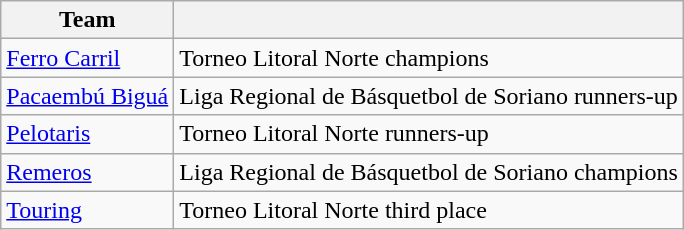<table class="wikitable">
<tr>
<th>Team</th>
<th></th>
</tr>
<tr>
<td><a href='#'>Ferro Carril</a></td>
<td>Torneo Litoral Norte champions</td>
</tr>
<tr>
<td><a href='#'>Pacaembú Biguá</a></td>
<td>Liga Regional de Básquetbol de Soriano runners-up</td>
</tr>
<tr>
<td><a href='#'>Pelotaris</a></td>
<td>Torneo Litoral Norte runners-up</td>
</tr>
<tr>
<td><a href='#'>Remeros</a></td>
<td>Liga Regional de Básquetbol de Soriano champions</td>
</tr>
<tr>
<td><a href='#'>Touring</a></td>
<td>Torneo Litoral Norte third place</td>
</tr>
</table>
